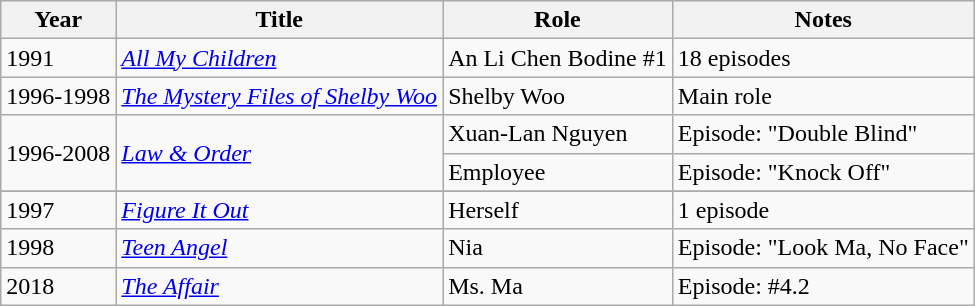<table class="wikitable">
<tr>
<th>Year</th>
<th>Title</th>
<th>Role</th>
<th>Notes</th>
</tr>
<tr>
<td>1991</td>
<td><em><a href='#'>All My Children</a></em></td>
<td>An Li Chen Bodine #1</td>
<td>18 episodes</td>
</tr>
<tr>
<td>1996-1998</td>
<td><em><a href='#'>The Mystery Files of Shelby Woo</a></em></td>
<td>Shelby Woo</td>
<td>Main role</td>
</tr>
<tr>
<td rowspan="2">1996-2008</td>
<td rowspan="2"><em><a href='#'>Law & Order</a></em></td>
<td>Xuan-Lan Nguyen</td>
<td>Episode: "Double Blind"</td>
</tr>
<tr>
<td>Employee</td>
<td>Episode: "Knock Off"</td>
</tr>
<tr>
</tr>
<tr>
<td>1997</td>
<td><em><a href='#'>Figure It Out</a></em></td>
<td>Herself</td>
<td>1 episode</td>
</tr>
<tr>
<td>1998</td>
<td><em><a href='#'>Teen Angel</a></em></td>
<td>Nia</td>
<td>Episode: "Look Ma, No Face"</td>
</tr>
<tr>
<td>2018</td>
<td><em><a href='#'>The Affair</a></em></td>
<td>Ms. Ma</td>
<td>Episode: #4.2</td>
</tr>
</table>
